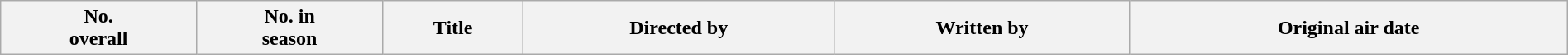<table class="wikitable plainrowheaders" style="width:100%; background:#fff;">
<tr>
<th style="background:#;">No.<br>overall</th>
<th style="background:#;">No. in<br>season</th>
<th style="background:#;">Title</th>
<th style="background:#;">Directed by</th>
<th style="background:#;">Written by</th>
<th style="background:#;">Original air date<br>
























</th>
</tr>
</table>
